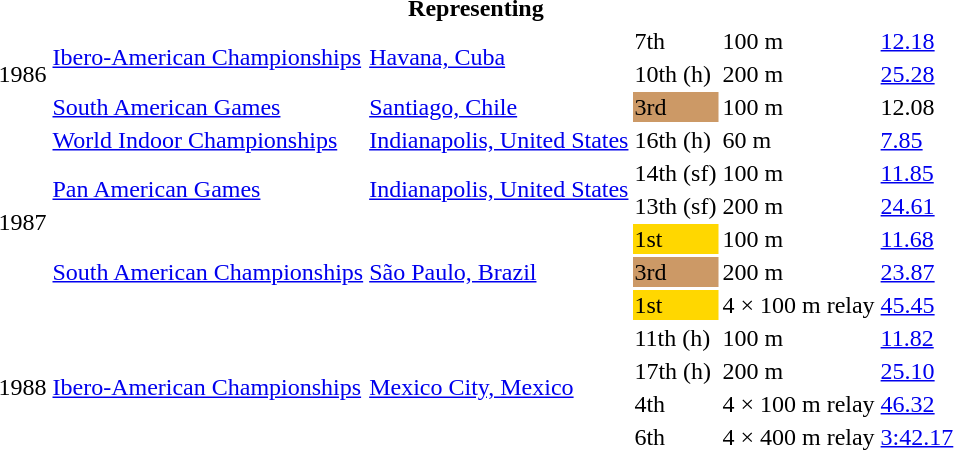<table>
<tr>
<th colspan="6">Representing </th>
</tr>
<tr>
<td rowspan=3>1986</td>
<td rowspan=2><a href='#'>Ibero-American Championships</a></td>
<td rowspan=2><a href='#'>Havana, Cuba</a></td>
<td>7th</td>
<td>100 m</td>
<td><a href='#'>12.18</a></td>
</tr>
<tr>
<td>10th (h)</td>
<td>200 m</td>
<td><a href='#'>25.28</a></td>
</tr>
<tr>
<td><a href='#'>South American Games</a></td>
<td><a href='#'>Santiago, Chile</a></td>
<td bgcolor=cc9966>3rd</td>
<td>100 m</td>
<td>12.08</td>
</tr>
<tr>
<td rowspan=6>1987</td>
<td><a href='#'>World Indoor Championships</a></td>
<td><a href='#'>Indianapolis, United States</a></td>
<td>16th (h)</td>
<td>60 m</td>
<td><a href='#'>7.85</a></td>
</tr>
<tr>
<td rowspan=2><a href='#'>Pan American Games</a></td>
<td rowspan=2><a href='#'>Indianapolis, United States</a></td>
<td>14th (sf)</td>
<td>100 m</td>
<td><a href='#'>11.85</a></td>
</tr>
<tr>
<td>13th (sf)</td>
<td>200 m</td>
<td><a href='#'>24.61</a></td>
</tr>
<tr>
<td rowspan=3><a href='#'>South American Championships</a></td>
<td rowspan=3><a href='#'>São Paulo, Brazil</a></td>
<td bgcolor=gold>1st</td>
<td>100 m</td>
<td><a href='#'>11.68</a></td>
</tr>
<tr>
<td bgcolor=cc9966>3rd</td>
<td>200 m</td>
<td><a href='#'>23.87</a></td>
</tr>
<tr>
<td bgcolor=gold>1st</td>
<td>4 × 100 m relay</td>
<td><a href='#'>45.45</a></td>
</tr>
<tr>
<td rowspan=4>1988</td>
<td rowspan=4><a href='#'>Ibero-American Championships</a></td>
<td rowspan=4><a href='#'>Mexico City, Mexico</a></td>
<td>11th (h)</td>
<td>100 m</td>
<td><a href='#'>11.82</a></td>
</tr>
<tr>
<td>17th (h)</td>
<td>200 m</td>
<td><a href='#'>25.10</a></td>
</tr>
<tr>
<td>4th</td>
<td>4 × 100 m relay</td>
<td><a href='#'>46.32</a></td>
</tr>
<tr>
<td>6th</td>
<td>4 × 400 m relay</td>
<td><a href='#'>3:42.17</a></td>
</tr>
</table>
